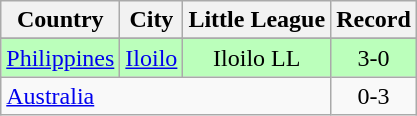<table class="wikitable">
<tr>
<th>Country</th>
<th>City</th>
<th>Little League</th>
<th>Record</th>
</tr>
<tr>
</tr>
<tr>
</tr>
<tr bgcolor=#bbffbb>
<td align=center> <a href='#'>Philippines</a></td>
<td align=center><a href='#'>Iloilo</a></td>
<td align=center>Iloilo LL</td>
<td align=center>3-0</td>
</tr>
<tr>
<td colspan="3"> <a href='#'>Australia</a></td>
<td align=center>0-3</td>
</tr>
</table>
